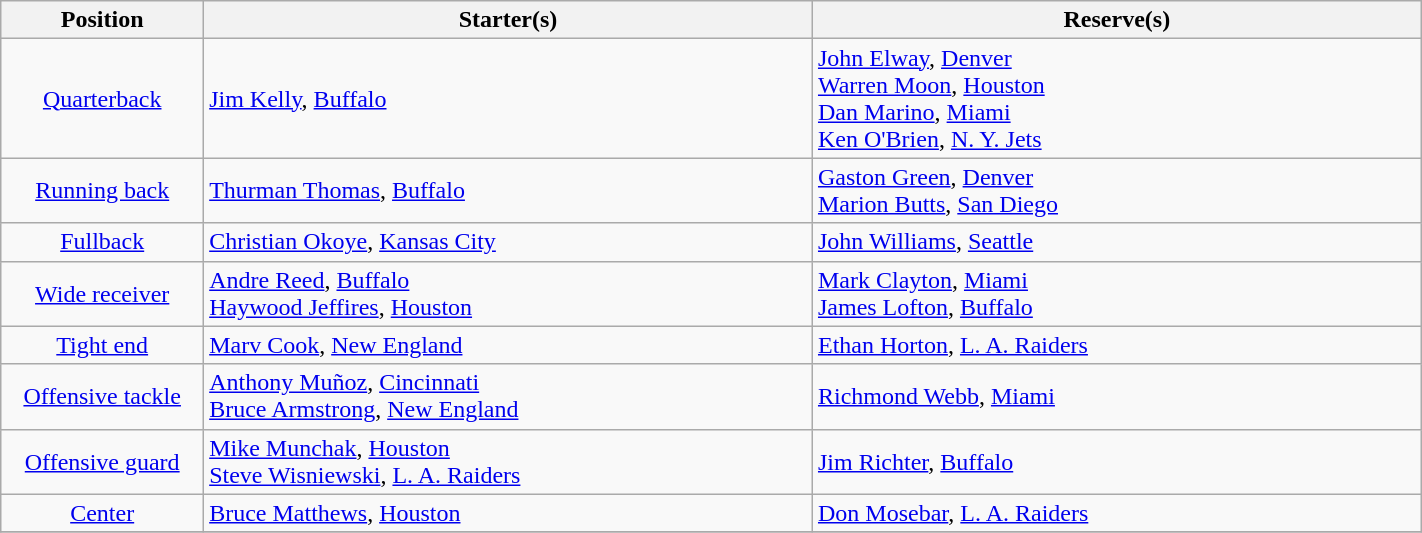<table class="wikitable" width=75%>
<tr>
<th width=10%>Position</th>
<th width=30%>Starter(s)</th>
<th width=30%>Reserve(s)</th>
</tr>
<tr>
<td align=center><a href='#'>Quarterback</a></td>
<td> <a href='#'>Jim Kelly</a>, <a href='#'>Buffalo</a></td>
<td> <a href='#'>John Elway</a>, <a href='#'>Denver</a><br> <a href='#'>Warren Moon</a>, <a href='#'>Houston</a><br> <a href='#'>Dan Marino</a>, <a href='#'>Miami</a><br> <a href='#'>Ken O'Brien</a>, <a href='#'>N. Y. Jets</a></td>
</tr>
<tr>
<td align=center><a href='#'>Running back</a></td>
<td> <a href='#'>Thurman Thomas</a>, <a href='#'>Buffalo</a></td>
<td> <a href='#'>Gaston Green</a>, <a href='#'>Denver</a><br> <a href='#'>Marion Butts</a>, <a href='#'>San Diego</a></td>
</tr>
<tr>
<td align=center><a href='#'>Fullback</a></td>
<td> <a href='#'>Christian Okoye</a>, <a href='#'>Kansas City</a></td>
<td> <a href='#'>John Williams</a>, <a href='#'>Seattle</a></td>
</tr>
<tr>
<td align=center><a href='#'>Wide receiver</a></td>
<td> <a href='#'>Andre Reed</a>, <a href='#'>Buffalo</a><br> <a href='#'>Haywood Jeffires</a>, <a href='#'>Houston</a></td>
<td> <a href='#'>Mark Clayton</a>, <a href='#'>Miami</a><br> <a href='#'>James Lofton</a>, <a href='#'>Buffalo</a></td>
</tr>
<tr>
<td align=center><a href='#'>Tight end</a></td>
<td> <a href='#'>Marv Cook</a>, <a href='#'>New England</a></td>
<td> <a href='#'>Ethan Horton</a>, <a href='#'>L. A. Raiders</a></td>
</tr>
<tr>
<td align=center><a href='#'>Offensive tackle</a></td>
<td> <a href='#'>Anthony Muñoz</a>, <a href='#'>Cincinnati</a><br> <a href='#'>Bruce Armstrong</a>, <a href='#'>New England</a></td>
<td> <a href='#'>Richmond Webb</a>, <a href='#'>Miami</a></td>
</tr>
<tr>
<td align=center><a href='#'>Offensive guard</a></td>
<td> <a href='#'>Mike Munchak</a>, <a href='#'>Houston</a><br> <a href='#'>Steve Wisniewski</a>, <a href='#'>L. A. Raiders</a></td>
<td> <a href='#'>Jim Richter</a>, <a href='#'>Buffalo</a></td>
</tr>
<tr>
<td align=center><a href='#'>Center</a></td>
<td> <a href='#'>Bruce Matthews</a>, <a href='#'>Houston</a></td>
<td> <a href='#'>Don Mosebar</a>, <a href='#'>L. A. Raiders</a></td>
</tr>
<tr>
</tr>
</table>
